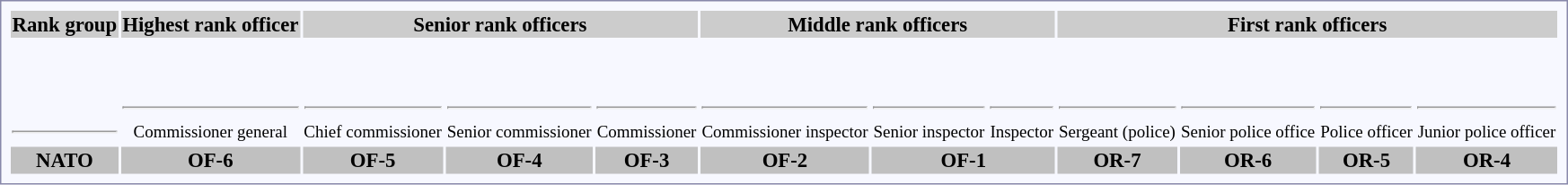<table style="border:1px solid #8888aa; background-color:#f7f8ff; padding:5px; font-size:95%; margin: 0px 12px 12px 0px;">
<tr style="background-color:#cccccc;">
<th>Rank group</th>
<th colspan="1">Highest rank officer</th>
<th colspan="3">Senior rank officers</th>
<th colspan="3">Middle rank officers</th>
<th colspan="4">First rank officers</th>
</tr>
<tr style="text-align:center;">
<td rowspan=1> <br></td>
<td></td>
<td></td>
<td></td>
<td></td>
<td></td>
<td></td>
<td></td>
<td></td>
<td></td>
<td></td>
<td></td>
</tr>
<tr style="text-align:center;">
<td><br><br><hr></td>
<td><br><hr><small>Commissioner general</small></td>
<td><br><hr><small>Chief commissioner</small></td>
<td><br><hr><small>Senior commissioner</small></td>
<td> <br><hr><small>Commissioner</small></td>
<td><br><hr><small>Commissioner inspector</small></td>
<td><br><hr><small>Senior inspector</small></td>
<td><br><hr><small>Inspector</small></td>
<td><br><hr><small> Sergeant (police)</small></td>
<td> <br><hr><small>Senior police office</small></td>
<td> <br><hr><small>Police officer</small></td>
<td> <br><hr><small>Junior police officer</small></td>
</tr>
<tr style="text-align:center;" bgcolor="silver">
<th>NATO</th>
<th>OF-6</th>
<th>OF-5</th>
<th>OF-4</th>
<th>OF-3</th>
<th>OF-2</th>
<th colspan = "2">OF-1</th>
<th>OR-7</th>
<th>OR-6</th>
<th>OR-5</th>
<th>OR-4</th>
</tr>
</table>
